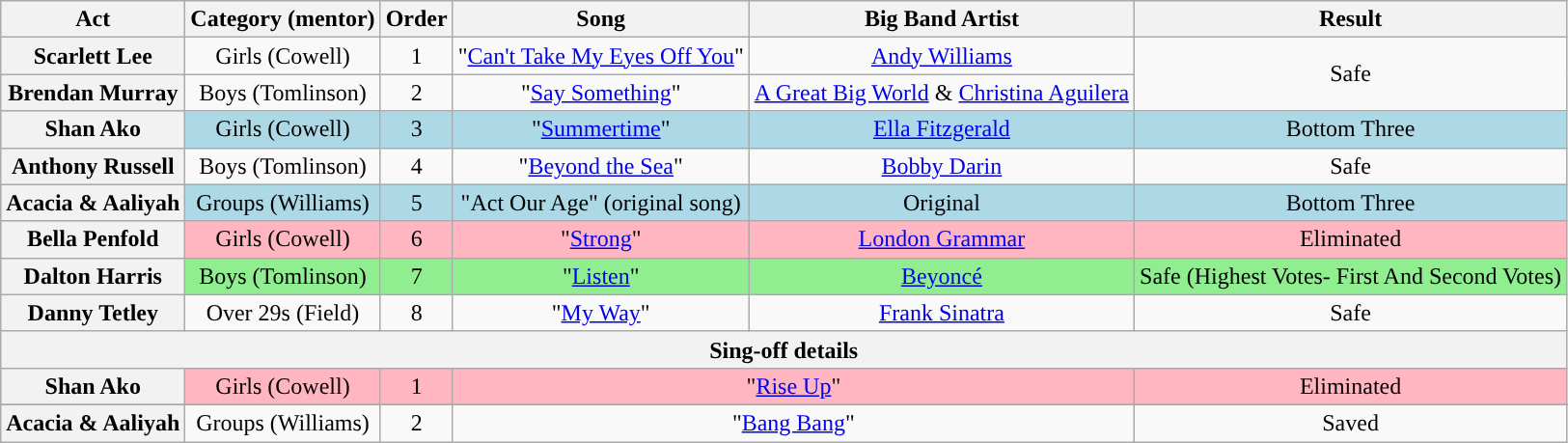<table class="wikitable plainrowheaders" style="text-align:center;">
<tr>
<th scope="col">Act</th>
<th scope="col">Category (mentor)</th>
<th scope="col">Order</th>
<th scope="col">Song</th>
<th scope="col">Big Band Artist</th>
<th scope="col">Result</th>
</tr>
<tr>
<th scope="row">Scarlett Lee</th>
<td>Girls (Cowell)</td>
<td>1</td>
<td>"<a href='#'>Can't Take My Eyes Off You</a>"</td>
<td><a href='#'>Andy Williams</a></td>
<td rowspan=2>Safe</td>
</tr>
<tr>
<th scope="row">Brendan Murray</th>
<td>Boys (Tomlinson)</td>
<td>2</td>
<td>"<a href='#'>Say Something</a>"</td>
<td><a href='#'>A Great Big World</a> & <a href='#'>Christina Aguilera</a></td>
</tr>
<tr style="background:lightblue;">
<th scope="row">Shan Ako</th>
<td>Girls (Cowell)</td>
<td>3</td>
<td>"<a href='#'>Summertime</a>"</td>
<td><a href='#'>Ella Fitzgerald</a></td>
<td>Bottom Three</td>
</tr>
<tr>
<th scope="row">Anthony Russell</th>
<td>Boys (Tomlinson)</td>
<td>4</td>
<td>"<a href='#'>Beyond the Sea</a>"</td>
<td><a href='#'>Bobby Darin</a></td>
<td>Safe</td>
</tr>
<tr style="background:lightblue;">
<th scope="row">Acacia & Aaliyah</th>
<td>Groups (Williams)</td>
<td>5</td>
<td>"Act Our Age" (original song)</td>
<td>Original</td>
<td>Bottom Three</td>
</tr>
<tr style="background:lightpink;">
<th scope="row">Bella Penfold</th>
<td>Girls (Cowell)</td>
<td>6</td>
<td>"<a href='#'>Strong</a>"</td>
<td><a href='#'>London Grammar</a></td>
<td>Eliminated</td>
</tr>
<tr style="background:lightgreen;">
<th scope="row">Dalton Harris</th>
<td>Boys (Tomlinson)</td>
<td>7</td>
<td>"<a href='#'>Listen</a>"</td>
<td><a href='#'>Beyoncé</a></td>
<td>Safe (Highest Votes- First And Second Votes)</td>
</tr>
<tr>
<th scope="row">Danny Tetley</th>
<td>Over 29s (Field)</td>
<td>8</td>
<td>"<a href='#'>My Way</a>"</td>
<td><a href='#'>Frank Sinatra</a></td>
<td>Safe</td>
</tr>
<tr>
<th colspan="6">Sing-off details</th>
</tr>
<tr style="background:lightpink;">
<th scope="row">Shan Ako</th>
<td>Girls (Cowell)</td>
<td>1</td>
<td colspan="2">"<a href='#'>Rise Up</a>"</td>
<td>Eliminated</td>
</tr>
<tr>
</tr>
<tr>
<th scope="row">Acacia & Aaliyah</th>
<td>Groups (Williams)</td>
<td>2</td>
<td colspan="2">"<a href='#'>Bang Bang</a>"</td>
<td>Saved</td>
</tr>
</table>
